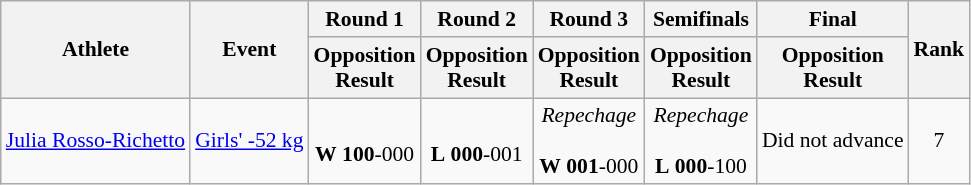<table class="wikitable" border="1" style="font-size:90%">
<tr>
<th rowspan=2>Athlete</th>
<th rowspan=2>Event</th>
<th>Round 1</th>
<th>Round 2</th>
<th>Round 3</th>
<th>Semifinals</th>
<th>Final</th>
<th rowspan=2>Rank</th>
</tr>
<tr>
<th>Opposition<br>Result</th>
<th>Opposition<br>Result</th>
<th>Opposition<br>Result</th>
<th>Opposition<br>Result</th>
<th>Opposition<br>Result</th>
</tr>
<tr>
<td><a href='#'>Julia Rosso-Richetto</a></td>
<td><a href='#'>Girls' -52 kg</a></td>
<td align=center> <br> <strong>W</strong> <strong>100</strong>-000</td>
<td align=center> <br> <strong>L</strong> <strong>000</strong>-001</td>
<td align=center><em>Repechage</em><br> <br> <strong>W</strong> <strong>001</strong>-000</td>
<td align=center><em>Repechage</em><br> <br> <strong>L</strong> <strong>000</strong>-100</td>
<td align=center>Did not advance</td>
<td align=center>7</td>
</tr>
</table>
